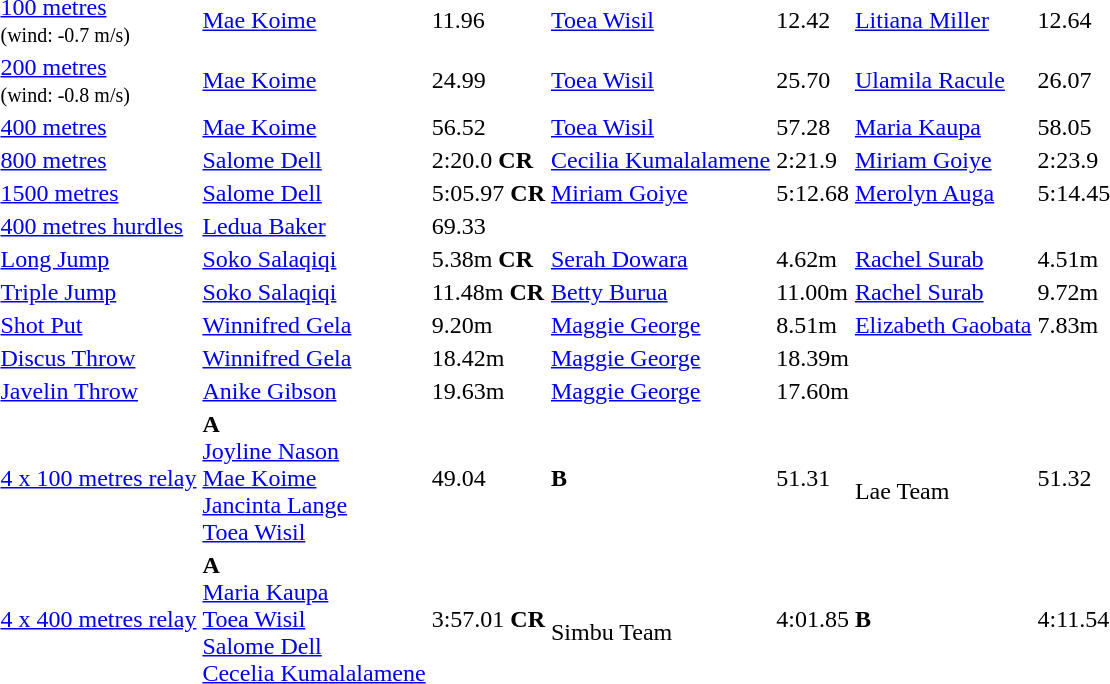<table>
<tr>
<td><a href='#'>100 metres</a> <br> <small>(wind: -0.7 m/s)</small></td>
<td align=left><a href='#'>Mae Koime</a> <br> </td>
<td>11.96</td>
<td align=left><a href='#'>Toea Wisil</a> <br> </td>
<td>12.42</td>
<td align=left><a href='#'>Litiana Miller</a> <br> </td>
<td>12.64</td>
</tr>
<tr>
<td><a href='#'>200 metres</a> <br> <small>(wind: -0.8 m/s)</small></td>
<td align=left><a href='#'>Mae Koime</a> <br> </td>
<td>24.99</td>
<td align=left><a href='#'>Toea Wisil</a> <br> </td>
<td>25.70</td>
<td align=left><a href='#'>Ulamila Racule</a> <br> </td>
<td>26.07</td>
</tr>
<tr>
<td><a href='#'>400 metres</a></td>
<td align=left><a href='#'>Mae Koime</a> <br> </td>
<td>56.52</td>
<td align=left><a href='#'>Toea Wisil</a> <br> </td>
<td>57.28</td>
<td align=left><a href='#'>Maria Kaupa</a> <br> </td>
<td>58.05</td>
</tr>
<tr>
<td><a href='#'>800 metres</a></td>
<td align=left><a href='#'>Salome Dell</a> <br> </td>
<td>2:20.0 <strong>CR</strong></td>
<td align=left><a href='#'>Cecilia Kumalalamene</a> <br> </td>
<td>2:21.9</td>
<td align=left><a href='#'>Miriam Goiye</a> <br> </td>
<td>2:23.9</td>
</tr>
<tr>
<td><a href='#'>1500 metres</a></td>
<td align=left><a href='#'>Salome Dell</a> <br> </td>
<td>5:05.97 <strong>CR</strong></td>
<td align=left><a href='#'>Miriam Goiye</a> <br> </td>
<td>5:12.68</td>
<td align=left><a href='#'>Merolyn Auga</a> <br> </td>
<td>5:14.45</td>
</tr>
<tr>
<td><a href='#'>400 metres hurdles</a></td>
<td align=left><a href='#'>Ledua Baker</a> <br> </td>
<td>69.33</td>
<td></td>
<td></td>
<td></td>
<td></td>
</tr>
<tr>
<td><a href='#'>Long Jump</a></td>
<td align=left><a href='#'>Soko Salaqiqi</a> <br> </td>
<td>5.38m <strong>CR</strong></td>
<td align=left><a href='#'>Serah Dowara</a> <br> </td>
<td>4.62m</td>
<td align=left><a href='#'>Rachel Surab</a> <br> </td>
<td>4.51m</td>
</tr>
<tr>
<td><a href='#'>Triple Jump</a></td>
<td align=left><a href='#'>Soko Salaqiqi</a> <br> </td>
<td>11.48m <strong>CR</strong></td>
<td align=left><a href='#'>Betty Burua</a> <br> </td>
<td>11.00m</td>
<td align=left><a href='#'>Rachel Surab</a> <br> </td>
<td>9.72m</td>
</tr>
<tr>
<td><a href='#'>Shot Put</a></td>
<td align=left><a href='#'>Winnifred Gela</a> <br> </td>
<td>9.20m</td>
<td align=left><a href='#'>Maggie George</a> <br> </td>
<td>8.51m</td>
<td align=left><a href='#'>Elizabeth Gaobata</a> <br> </td>
<td>7.83m</td>
</tr>
<tr>
<td><a href='#'>Discus Throw</a></td>
<td align=left><a href='#'>Winnifred Gela</a> <br> </td>
<td>18.42m</td>
<td align=left><a href='#'>Maggie George</a> <br> </td>
<td>18.39m</td>
<td></td>
<td></td>
</tr>
<tr>
<td><a href='#'>Javelin Throw</a></td>
<td align=left><a href='#'>Anike Gibson</a> <br> </td>
<td>19.63m</td>
<td align=left><a href='#'>Maggie George</a> <br> </td>
<td>17.60m</td>
<td></td>
<td></td>
</tr>
<tr>
<td><a href='#'>4 x 100 metres relay</a></td>
<td> <strong>A</strong><br><a href='#'>Joyline Nason</a><br><a href='#'>Mae Koime</a><br><a href='#'>Jancinta Lange</a><br><a href='#'>Toea Wisil</a></td>
<td>49.04</td>
<td> <strong>B</strong></td>
<td>51.31</td>
<td> <br>Lae Team</td>
<td>51.32</td>
</tr>
<tr>
<td><a href='#'>4 x 400 metres relay</a></td>
<td> <strong>A</strong><br><a href='#'>Maria Kaupa</a><br><a href='#'>Toea Wisil</a><br><a href='#'>Salome Dell</a><br><a href='#'>Cecelia Kumalalamene</a></td>
<td>3:57.01 <strong>CR</strong></td>
<td> <br>Simbu Team</td>
<td>4:01.85</td>
<td> <strong>B</strong></td>
<td>4:11.54</td>
</tr>
</table>
